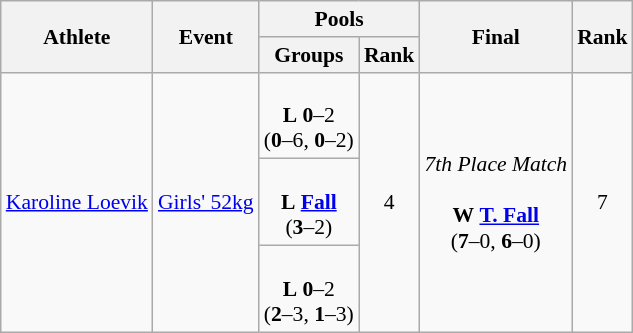<table class="wikitable" style="text-align:left; font-size:90%">
<tr>
<th rowspan="2">Athlete</th>
<th rowspan="2">Event</th>
<th colspan="2">Pools</th>
<th rowspan="2">Final</th>
<th rowspan="2">Rank</th>
</tr>
<tr>
<th>Groups</th>
<th>Rank</th>
</tr>
<tr>
<td rowspan="3"><a href='#'>Karoline Loevik</a></td>
<td rowspan="3"><a href='#'>Girls' 52kg</a></td>
<td align=center><br><strong>L</strong> <strong>0</strong>–2<br>(<strong>0</strong>–6, <strong>0</strong>–2)</td>
<td rowspan="3" align=center>4</td>
<td align=center rowspan=3><em>7th Place Match</em><br><br><strong>W</strong> <strong><a href='#'>T. Fall</a></strong><br>(<strong>7</strong>–0, <strong>6</strong>–0)</td>
<td rowspan="3" align="center">7</td>
</tr>
<tr>
<td align=center><br><strong>L</strong> <strong><a href='#'>Fall</a></strong><br>(<strong>3</strong>–2)</td>
</tr>
<tr>
<td align=center><br><strong>L</strong> <strong>0</strong>–2<br>(<strong>2</strong>–3, <strong>1</strong>–3)</td>
</tr>
</table>
